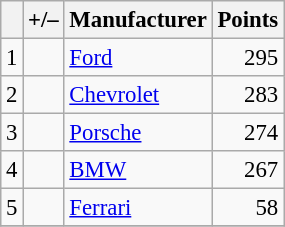<table class="wikitable" style="font-size: 95%;">
<tr>
<th scope="col"></th>
<th scope="col">+/–</th>
<th scope="col">Manufacturer</th>
<th scope="col">Points</th>
</tr>
<tr>
<td align=center>1</td>
<td align="left"></td>
<td> <a href='#'>Ford</a></td>
<td align=right>295</td>
</tr>
<tr>
<td align=center>2</td>
<td align="left"></td>
<td> <a href='#'>Chevrolet</a></td>
<td align=right>283</td>
</tr>
<tr>
<td align=center>3</td>
<td align="left"></td>
<td> <a href='#'>Porsche</a></td>
<td align=right>274</td>
</tr>
<tr>
<td align=center>4</td>
<td align="left"></td>
<td> <a href='#'>BMW</a></td>
<td align=right>267</td>
</tr>
<tr>
<td align=center>5</td>
<td align="left"></td>
<td> <a href='#'>Ferrari</a></td>
<td align=right>58</td>
</tr>
<tr>
</tr>
</table>
